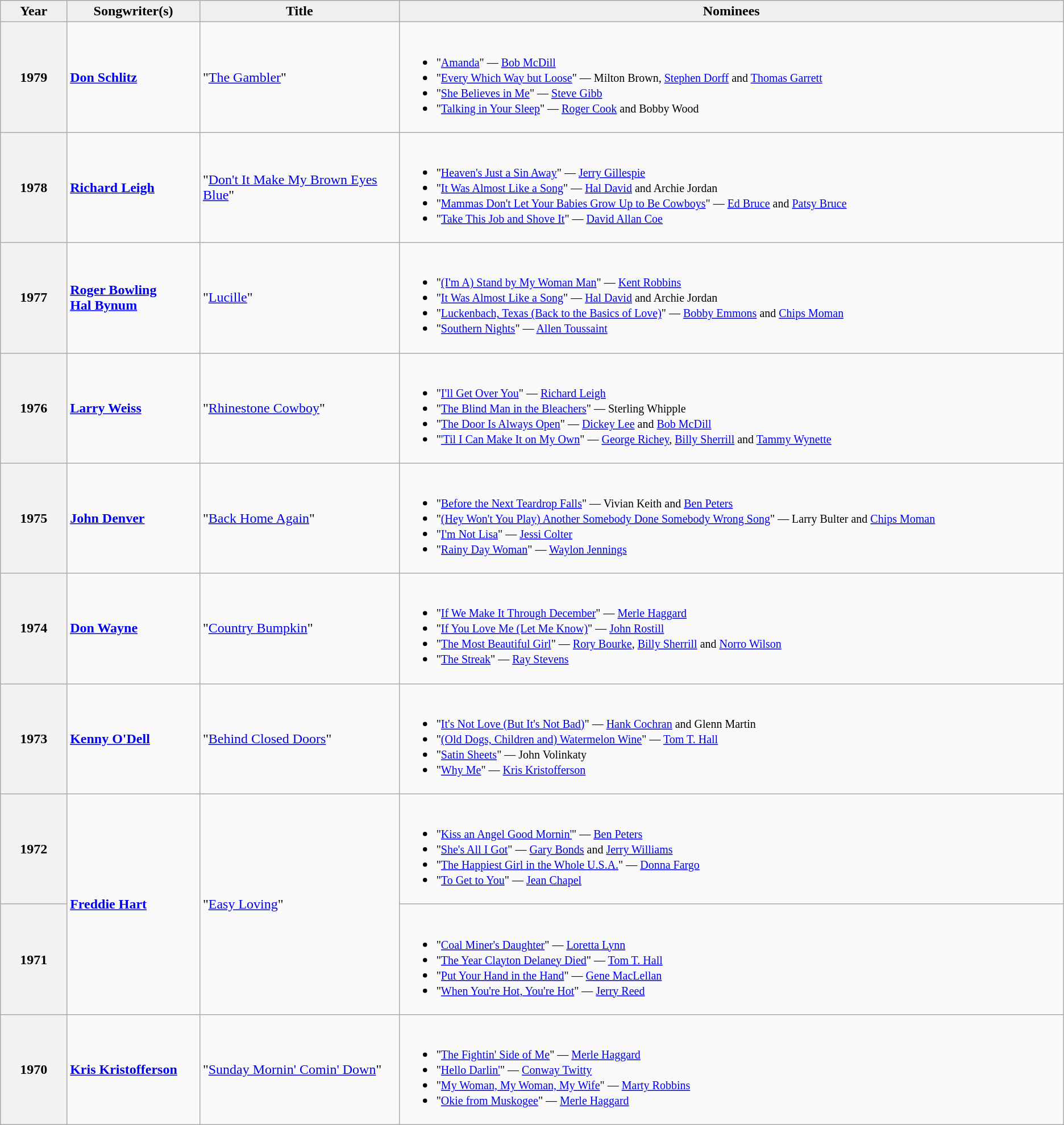<table class="wikitable sortable">
<tr>
<th style="background:#efefef;" width="5%">Year</th>
<th style="background:#efefef;" width="10%">Songwriter(s)</th>
<th style="background:#efefef;" width="15%">Title</th>
<th class="unsortable" style="background:#efefef;" width="50%">Nominees</th>
</tr>
<tr>
<th style="text-align:center;">1979</th>
<td><strong> <a href='#'>Don Schlitz</a></strong></td>
<td>"<a href='#'>The Gambler</a>"</td>
<td><br><ul><li><small>"<a href='#'>Amanda</a>" — <a href='#'>Bob McDill</a></small></li><li><small>"<a href='#'>Every Which Way but Loose</a>" — Milton Brown, <a href='#'>Stephen Dorff</a> and <a href='#'>Thomas Garrett</a></small></li><li><small>"<a href='#'>She Believes in Me</a>" — <a href='#'>Steve Gibb</a></small></li><li><small>"<a href='#'>Talking in Your Sleep</a>" — <a href='#'>Roger Cook</a> and Bobby Wood</small></li></ul></td>
</tr>
<tr>
<th style="text-align:center;">1978</th>
<td><strong> <a href='#'>Richard Leigh</a></strong></td>
<td>"<a href='#'>Don't It Make My Brown Eyes Blue</a>"</td>
<td><br><ul><li><small>"<a href='#'>Heaven's Just a Sin Away</a>" — <a href='#'>Jerry Gillespie</a></small></li><li><small>"<a href='#'>It Was Almost Like a Song</a>" — <a href='#'>Hal David</a> and Archie Jordan</small></li><li><small>"<a href='#'>Mammas Don't Let Your Babies Grow Up to Be Cowboys</a>" — <a href='#'>Ed Bruce</a> and <a href='#'>Patsy Bruce</a></small></li><li><small>"<a href='#'>Take This Job and Shove It</a>" — <a href='#'>David Allan Coe</a></small></li></ul></td>
</tr>
<tr>
<th style="text-align:center;">1977</th>
<td><strong> <a href='#'>Roger Bowling</a></strong><br><strong> <a href='#'>Hal Bynum</a></strong></td>
<td>"<a href='#'>Lucille</a>"</td>
<td><br><ul><li><small>"<a href='#'>(I'm A) Stand by My Woman Man</a>" — <a href='#'>Kent Robbins</a></small></li><li><small>"<a href='#'>It Was Almost Like a Song</a>" — <a href='#'>Hal David</a> and Archie Jordan</small></li><li><small>"<a href='#'>Luckenbach, Texas (Back to the Basics of Love)</a>" — <a href='#'>Bobby Emmons</a> and <a href='#'>Chips Moman</a></small></li><li><small>"<a href='#'>Southern Nights</a>" — <a href='#'>Allen Toussaint</a></small></li></ul></td>
</tr>
<tr>
<th style="text-align:center;">1976</th>
<td><strong> <a href='#'>Larry Weiss</a></strong></td>
<td>"<a href='#'>Rhinestone Cowboy</a>"</td>
<td><br><ul><li><small>"<a href='#'>I'll Get Over You</a>" — <a href='#'>Richard Leigh</a></small></li><li><small>"<a href='#'>The Blind Man in the Bleachers</a>" — Sterling Whipple</small></li><li><small>"<a href='#'>The Door Is Always Open</a>" — <a href='#'>Dickey Lee</a> and <a href='#'>Bob McDill</a></small></li><li><small>"<a href='#'>'Til I Can Make It on My Own</a>" — <a href='#'>George Richey</a>, <a href='#'>Billy Sherrill</a> and <a href='#'>Tammy Wynette</a></small></li></ul></td>
</tr>
<tr>
<th style="text-align:center;">1975</th>
<td><strong> <a href='#'>John Denver</a></strong></td>
<td>"<a href='#'>Back Home Again</a>"</td>
<td><br><ul><li><small>"<a href='#'>Before the Next Teardrop Falls</a>" — Vivian Keith and <a href='#'>Ben Peters</a></small></li><li><small>"<a href='#'>(Hey Won't You Play) Another Somebody Done Somebody Wrong Song</a>" — Larry Bulter and <a href='#'>Chips Moman</a></small></li><li><small>"<a href='#'>I'm Not Lisa</a>" — <a href='#'>Jessi Colter</a></small></li><li><small>"<a href='#'>Rainy Day Woman</a>" — <a href='#'>Waylon Jennings</a></small></li></ul></td>
</tr>
<tr>
<th style="text-align:center;">1974</th>
<td><strong> <a href='#'>Don Wayne</a></strong></td>
<td>"<a href='#'>Country Bumpkin</a>"</td>
<td><br><ul><li><small>"<a href='#'>If We Make It Through December</a>" — <a href='#'>Merle Haggard</a></small></li><li><small>"<a href='#'>If You Love Me (Let Me Know)</a>" — <a href='#'>John Rostill</a></small></li><li><small>"<a href='#'>The Most Beautiful Girl</a>" — <a href='#'>Rory Bourke</a>, <a href='#'>Billy Sherrill</a> and <a href='#'>Norro Wilson</a></small></li><li><small>"<a href='#'>The Streak</a>" — <a href='#'>Ray Stevens</a></small></li></ul></td>
</tr>
<tr>
<th style="text-align:center;">1973</th>
<td><strong> <a href='#'>Kenny O'Dell</a></strong></td>
<td>"<a href='#'>Behind Closed Doors</a>"</td>
<td><br><ul><li><small>"<a href='#'>It's Not Love (But It's Not Bad)</a>" — <a href='#'>Hank Cochran</a> and Glenn Martin</small></li><li><small>"<a href='#'>(Old Dogs, Children and) Watermelon Wine</a>" — <a href='#'>Tom T. Hall</a></small></li><li><small>"<a href='#'>Satin Sheets</a>" — John Volinkaty</small></li><li><small>"<a href='#'>Why Me</a>" — <a href='#'>Kris Kristofferson</a></small></li></ul></td>
</tr>
<tr>
<th style="text-align:center;">1972</th>
<td rowspan="2"><strong> <a href='#'>Freddie Hart</a></strong></td>
<td rowspan="2">"<a href='#'>Easy Loving</a>"</td>
<td><br><ul><li><small>"<a href='#'>Kiss an Angel Good Mornin'</a>" — <a href='#'>Ben Peters</a></small></li><li><small>"<a href='#'>She's All I Got</a>" — <a href='#'>Gary Bonds</a> and <a href='#'>Jerry Williams</a></small></li><li><small>"<a href='#'>The Happiest Girl in the Whole U.S.A.</a>" — <a href='#'>Donna Fargo</a></small></li><li><small>"<a href='#'>To Get to You</a>" — <a href='#'>Jean Chapel</a></small></li></ul></td>
</tr>
<tr>
<th style="text-align:center;">1971</th>
<td><br><ul><li><small>"<a href='#'>Coal Miner's Daughter</a>" — <a href='#'>Loretta Lynn</a></small></li><li><small>"<a href='#'>The Year Clayton Delaney Died</a>" — <a href='#'>Tom T. Hall</a></small></li><li><small>"<a href='#'>Put Your Hand in the Hand</a>" — <a href='#'>Gene MacLellan</a></small></li><li><small>"<a href='#'>When You're Hot, You're Hot</a>" — <a href='#'>Jerry Reed</a></small></li></ul></td>
</tr>
<tr>
<th style="text-align:center;">1970</th>
<td><strong> <a href='#'>Kris Kristofferson</a></strong></td>
<td>"<a href='#'>Sunday Mornin' Comin' Down</a>"</td>
<td><br><ul><li><small>"<a href='#'>The Fightin' Side of Me</a>" — <a href='#'>Merle Haggard</a></small></li><li><small>"<a href='#'>Hello Darlin'</a>" — <a href='#'>Conway Twitty</a></small></li><li><small>"<a href='#'>My Woman, My Woman, My Wife</a>" — <a href='#'>Marty Robbins</a></small></li><li><small>"<a href='#'>Okie from Muskogee</a>" — <a href='#'>Merle Haggard</a></small></li></ul></td>
</tr>
</table>
